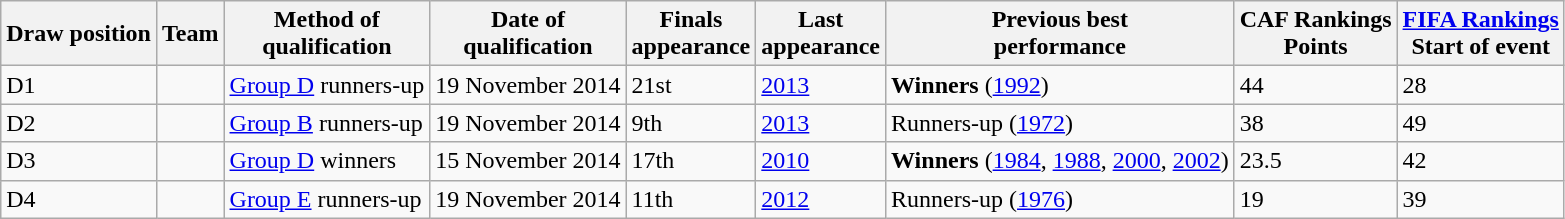<table class="wikitable sortable" style="text-align: left;">
<tr>
<th>Draw position</th>
<th>Team</th>
<th>Method of<br>qualification</th>
<th>Date of<br>qualification</th>
<th>Finals<br>appearance</th>
<th>Last<br>appearance</th>
<th>Previous best<br>performance</th>
<th>CAF Rankings<br>Points</th>
<th><a href='#'>FIFA Rankings</a><br>Start of event</th>
</tr>
<tr>
<td>D1</td>
<td style=white-space:nowrap></td>
<td data-sort-value="D2"><a href='#'>Group D</a> runners-up</td>
<td>19 November 2014</td>
<td data-sort-value="21">21st</td>
<td><a href='#'>2013</a></td>
<td data-sort-value="7.1"><strong>Winners</strong> (<a href='#'>1992</a>)</td>
<td>44</td>
<td>28</td>
</tr>
<tr>
<td>D2</td>
<td style=white-space:nowrap></td>
<td data-sort-value="B2"><a href='#'>Group B</a> runners-up</td>
<td>19 November 2014</td>
<td data-sort-value="9">9th</td>
<td><a href='#'>2013</a></td>
<td data-sort-value="6.1">Runners-up (<a href='#'>1972</a>)</td>
<td>38</td>
<td>49</td>
</tr>
<tr>
<td>D3</td>
<td style=white-space:nowrap></td>
<td data-sort-value="D1"><a href='#'>Group D</a> winners</td>
<td>15 November 2014</td>
<td data-sort-value="17">17th</td>
<td><a href='#'>2010</a></td>
<td data-sort-value="7.4"><strong>Winners</strong> (<a href='#'>1984</a>, <a href='#'>1988</a>, <a href='#'>2000</a>, <a href='#'>2002</a>)</td>
<td>23.5</td>
<td>42</td>
</tr>
<tr>
<td>D4</td>
<td style=white-space:nowrap></td>
<td data-sort-value="E2"><a href='#'>Group E</a> runners-up</td>
<td>19 November 2014</td>
<td data-sort-value="11">11th</td>
<td><a href='#'>2012</a></td>
<td data-sort-value="6.1">Runners-up (<a href='#'>1976</a>)</td>
<td>19</td>
<td>39</td>
</tr>
</table>
